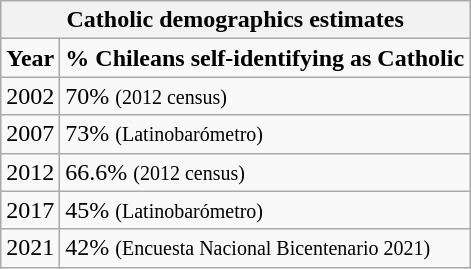<table class="wikitable" align="left">
<tr>
<th colspan="2">Catholic demographics estimates</th>
</tr>
<tr>
<td><strong>Year</strong></td>
<td><strong>% Chileans self-identifying as Catholic</strong></td>
</tr>
<tr>
<td>2002</td>
<td>70% <small>(2012 census)</small></td>
</tr>
<tr>
<td>2007</td>
<td>73% <small>(Latinobarómetro)</small></td>
</tr>
<tr>
<td>2012</td>
<td>66.6% <small>(2012 census)</small></td>
</tr>
<tr>
<td>2017</td>
<td>45% <small>(Latinobarómetro)</small></td>
</tr>
<tr>
<td>2021</td>
<td>42% <small>(Encuesta Nacional Bicentenario 2021)</small></td>
</tr>
</table>
